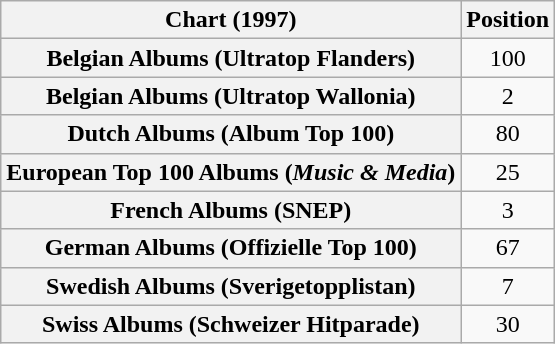<table class="wikitable sortable plainrowheaders" style="text-align:center">
<tr>
<th scope="col">Chart (1997)</th>
<th scope="col">Position</th>
</tr>
<tr>
<th scope="row">Belgian Albums (Ultratop Flanders)</th>
<td>100</td>
</tr>
<tr>
<th scope="row">Belgian Albums (Ultratop Wallonia)</th>
<td>2</td>
</tr>
<tr>
<th scope="row">Dutch Albums (Album Top 100)</th>
<td>80</td>
</tr>
<tr>
<th scope="row">European Top 100 Albums (<em>Music & Media</em>)</th>
<td>25</td>
</tr>
<tr>
<th scope="row">French Albums (SNEP)</th>
<td>3</td>
</tr>
<tr>
<th scope="row">German Albums (Offizielle Top 100)</th>
<td>67</td>
</tr>
<tr>
<th scope="row">Swedish Albums (Sverigetopplistan)</th>
<td>7</td>
</tr>
<tr>
<th scope="row">Swiss Albums (Schweizer Hitparade)</th>
<td>30</td>
</tr>
</table>
